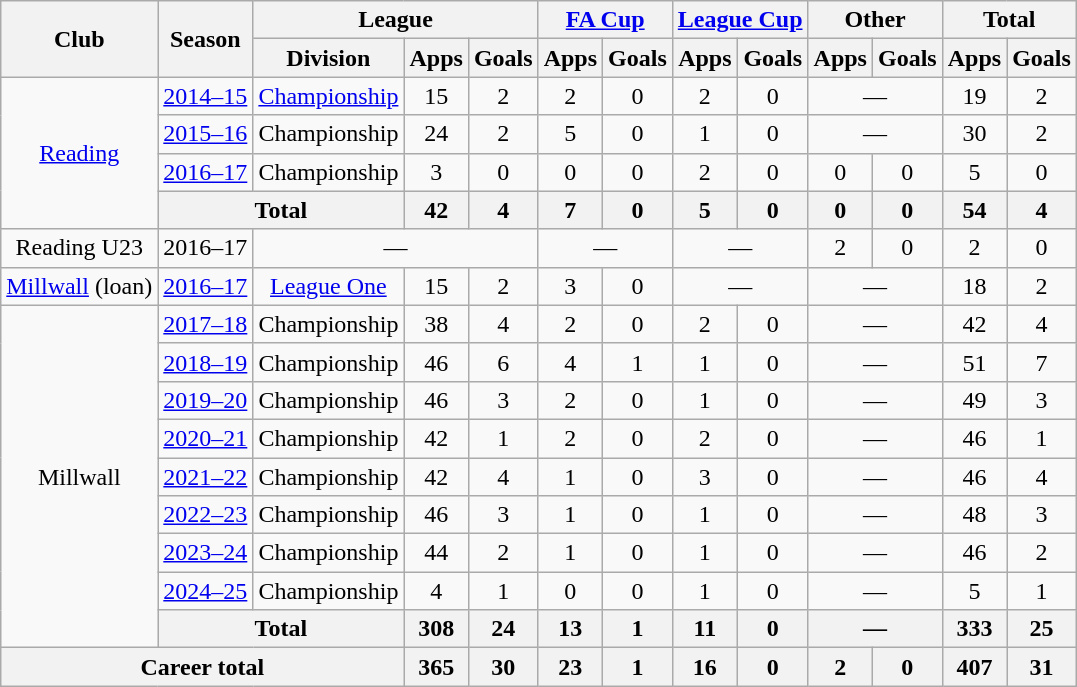<table class="wikitable" style="text-align:center">
<tr>
<th rowspan="2">Club</th>
<th rowspan="2">Season</th>
<th colspan="3">League</th>
<th colspan="2"><a href='#'>FA Cup</a></th>
<th colspan="2"><a href='#'>League Cup</a></th>
<th colspan="2">Other</th>
<th colspan="2">Total</th>
</tr>
<tr>
<th>Division</th>
<th>Apps</th>
<th>Goals</th>
<th>Apps</th>
<th>Goals</th>
<th>Apps</th>
<th>Goals</th>
<th>Apps</th>
<th>Goals</th>
<th>Apps</th>
<th>Goals</th>
</tr>
<tr>
<td rowspan="4"><a href='#'>Reading</a></td>
<td><a href='#'>2014–15</a></td>
<td><a href='#'>Championship</a></td>
<td>15</td>
<td>2</td>
<td>2</td>
<td>0</td>
<td>2</td>
<td>0</td>
<td colspan="2">—</td>
<td>19</td>
<td>2</td>
</tr>
<tr>
<td><a href='#'>2015–16</a></td>
<td>Championship</td>
<td>24</td>
<td>2</td>
<td>5</td>
<td>0</td>
<td>1</td>
<td>0</td>
<td colspan="2">—</td>
<td>30</td>
<td>2</td>
</tr>
<tr>
<td><a href='#'>2016–17</a></td>
<td>Championship</td>
<td>3</td>
<td>0</td>
<td>0</td>
<td>0</td>
<td>2</td>
<td>0</td>
<td>0</td>
<td>0</td>
<td>5</td>
<td>0</td>
</tr>
<tr>
<th colspan="2">Total</th>
<th>42</th>
<th>4</th>
<th>7</th>
<th>0</th>
<th>5</th>
<th>0</th>
<th>0</th>
<th>0</th>
<th>54</th>
<th>4</th>
</tr>
<tr>
<td>Reading U23</td>
<td>2016–17</td>
<td colspan=3>—</td>
<td colspan=2>—</td>
<td colspan=2>—</td>
<td>2</td>
<td>0</td>
<td>2</td>
<td>0</td>
</tr>
<tr>
<td><a href='#'>Millwall</a> (loan)</td>
<td><a href='#'>2016–17</a></td>
<td><a href='#'>League One</a></td>
<td>15</td>
<td>2</td>
<td>3</td>
<td>0</td>
<td colspan="2">—</td>
<td colspan="2">—</td>
<td>18</td>
<td>2</td>
</tr>
<tr>
<td rowspan="9">Millwall</td>
<td><a href='#'>2017–18</a></td>
<td>Championship</td>
<td>38</td>
<td>4</td>
<td>2</td>
<td>0</td>
<td>2</td>
<td>0</td>
<td colspan="2">—</td>
<td>42</td>
<td>4</td>
</tr>
<tr>
<td><a href='#'>2018–19</a></td>
<td>Championship</td>
<td>46</td>
<td>6</td>
<td>4</td>
<td>1</td>
<td>1</td>
<td>0</td>
<td colspan="2">—</td>
<td>51</td>
<td>7</td>
</tr>
<tr>
<td><a href='#'>2019–20</a></td>
<td>Championship</td>
<td>46</td>
<td>3</td>
<td>2</td>
<td>0</td>
<td>1</td>
<td>0</td>
<td colspan="2">—</td>
<td>49</td>
<td>3</td>
</tr>
<tr>
<td><a href='#'>2020–21</a></td>
<td>Championship</td>
<td>42</td>
<td>1</td>
<td>2</td>
<td>0</td>
<td>2</td>
<td>0</td>
<td colspan="2">—</td>
<td>46</td>
<td>1</td>
</tr>
<tr>
<td><a href='#'>2021–22</a></td>
<td>Championship</td>
<td>42</td>
<td>4</td>
<td>1</td>
<td>0</td>
<td>3</td>
<td>0</td>
<td colspan="2">—</td>
<td>46</td>
<td>4</td>
</tr>
<tr>
<td><a href='#'>2022–23</a></td>
<td>Championship</td>
<td>46</td>
<td>3</td>
<td>1</td>
<td>0</td>
<td>1</td>
<td>0</td>
<td colspan="2">—</td>
<td>48</td>
<td>3</td>
</tr>
<tr>
<td><a href='#'>2023–24</a></td>
<td>Championship</td>
<td>44</td>
<td>2</td>
<td>1</td>
<td>0</td>
<td>1</td>
<td>0</td>
<td colspan="2">—</td>
<td>46</td>
<td>2</td>
</tr>
<tr>
<td><a href='#'>2024–25</a></td>
<td>Championship</td>
<td>4</td>
<td>1</td>
<td>0</td>
<td>0</td>
<td>1</td>
<td>0</td>
<td colspan="2">—</td>
<td>5</td>
<td>1</td>
</tr>
<tr>
<th colspan="2">Total</th>
<th>308</th>
<th>24</th>
<th>13</th>
<th>1</th>
<th>11</th>
<th>0</th>
<th colspan="2">—</th>
<th>333</th>
<th>25</th>
</tr>
<tr>
<th colspan="3">Career total</th>
<th>365</th>
<th>30</th>
<th>23</th>
<th>1</th>
<th>16</th>
<th>0</th>
<th>2</th>
<th>0</th>
<th>407</th>
<th>31</th>
</tr>
</table>
